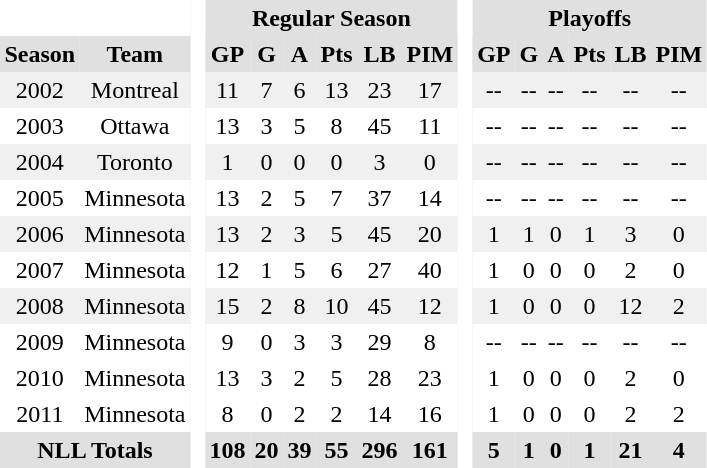<table BORDER="0" CELLPADDING="3" CELLSPACING="0">
<tr ALIGN="center" bgcolor="#e0e0e0">
<th colspan="2" bgcolor="#ffffff"> </th>
<th rowspan="99" bgcolor="#ffffff"> </th>
<th colspan="6">Regular Season</th>
<th rowspan="99" bgcolor="#ffffff"> </th>
<th colspan="6">Playoffs</th>
</tr>
<tr ALIGN="center" bgcolor="#e0e0e0">
<th>Season</th>
<th>Team</th>
<th>GP</th>
<th>G</th>
<th>A</th>
<th>Pts</th>
<th>LB</th>
<th>PIM</th>
<th>GP</th>
<th>G</th>
<th>A</th>
<th>Pts</th>
<th>LB</th>
<th>PIM</th>
</tr>
<tr ALIGN="center" bgcolor="#f0f0f0">
<td>2002</td>
<td>Montreal</td>
<td>11</td>
<td>7</td>
<td>6</td>
<td>13</td>
<td>23</td>
<td>17</td>
<td>--</td>
<td>--</td>
<td>--</td>
<td>--</td>
<td>--</td>
<td>--</td>
</tr>
<tr ALIGN="center">
<td>2003</td>
<td>Ottawa</td>
<td>13</td>
<td>3</td>
<td>5</td>
<td>8</td>
<td>45</td>
<td>11</td>
<td>--</td>
<td>--</td>
<td>--</td>
<td>--</td>
<td>--</td>
<td>--</td>
</tr>
<tr ALIGN="center" bgcolor="#f0f0f0">
<td>2004</td>
<td>Toronto</td>
<td>1</td>
<td>0</td>
<td>0</td>
<td>0</td>
<td>3</td>
<td>0</td>
<td>--</td>
<td>--</td>
<td>--</td>
<td>--</td>
<td>--</td>
<td>--</td>
</tr>
<tr ALIGN="center">
<td>2005</td>
<td>Minnesota</td>
<td>13</td>
<td>2</td>
<td>5</td>
<td>7</td>
<td>37</td>
<td>14</td>
<td>--</td>
<td>--</td>
<td>--</td>
<td>--</td>
<td>--</td>
<td>--</td>
</tr>
<tr ALIGN="center" bgcolor="#f0f0f0">
<td>2006</td>
<td>Minnesota</td>
<td>13</td>
<td>2</td>
<td>3</td>
<td>5</td>
<td>45</td>
<td>20</td>
<td>1</td>
<td>1</td>
<td>0</td>
<td>1</td>
<td>3</td>
<td>0</td>
</tr>
<tr ALIGN="center">
<td>2007</td>
<td>Minnesota</td>
<td>12</td>
<td>1</td>
<td>5</td>
<td>6</td>
<td>27</td>
<td>40</td>
<td>1</td>
<td>0</td>
<td>0</td>
<td>0</td>
<td>2</td>
<td>0</td>
</tr>
<tr ALIGN="center" bgcolor="#f0f0f0">
<td>2008</td>
<td>Minnesota</td>
<td>15</td>
<td>2</td>
<td>8</td>
<td>10</td>
<td>45</td>
<td>12</td>
<td>1</td>
<td>0</td>
<td>0</td>
<td>0</td>
<td>12</td>
<td>2</td>
</tr>
<tr ALIGN="center">
<td>2009</td>
<td>Minnesota</td>
<td>9</td>
<td>0</td>
<td>3</td>
<td>3</td>
<td>29</td>
<td>8</td>
<td>--</td>
<td>--</td>
<td>--</td>
<td>--</td>
<td>--</td>
<td>--</td>
</tr>
<tr ALIGN="center">
<td>2010</td>
<td>Minnesota</td>
<td>13</td>
<td>3</td>
<td>2</td>
<td>5</td>
<td>28</td>
<td>23</td>
<td>1</td>
<td>0</td>
<td>0</td>
<td>0</td>
<td>2</td>
<td>0</td>
</tr>
<tr ALIGN="center">
<td>2011</td>
<td>Minnesota</td>
<td>8</td>
<td>0</td>
<td>2</td>
<td>2</td>
<td>14</td>
<td>16</td>
<td>1</td>
<td>0</td>
<td>0</td>
<td>0</td>
<td>2</td>
<td>2</td>
</tr>
<tr ALIGN="center" bgcolor="#e0e0e0">
<th colspan="2">NLL Totals</th>
<th>108</th>
<th>20</th>
<th>39</th>
<th>55</th>
<th>296</th>
<th>161</th>
<th>5</th>
<th>1</th>
<th>0</th>
<th>1</th>
<th>21</th>
<th>4</th>
</tr>
</table>
